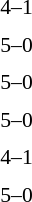<table style="font-size:90%">
<tr>
<th width="150"></th>
<th width="100"></th>
<th width="150"></th>
</tr>
<tr>
<td align="right"><strong></strong></td>
<td align="center">4–1</td>
<td></td>
</tr>
<tr>
<td></td>
<td></td>
<td></td>
</tr>
<tr>
<td align="right"><strong></strong></td>
<td align="center">5–0</td>
<td></td>
</tr>
<tr>
<td></td>
<td></td>
<td></td>
</tr>
<tr>
<td align="right"><strong></strong></td>
<td align="center">5–0</td>
<td></td>
</tr>
<tr>
<td></td>
<td></td>
<td></td>
</tr>
<tr>
<td align="right"><strong></strong></td>
<td align="center">5–0</td>
<td></td>
</tr>
<tr>
<td></td>
<td></td>
<td></td>
</tr>
<tr>
<td align="right"><strong></strong></td>
<td align="center">4–1</td>
<td></td>
</tr>
<tr>
<td></td>
<td></td>
<td></td>
</tr>
<tr>
<td align="right"><strong></strong></td>
<td align="center">5–0</td>
<td></td>
</tr>
<tr>
<td></td>
<td></td>
<td></td>
</tr>
</table>
